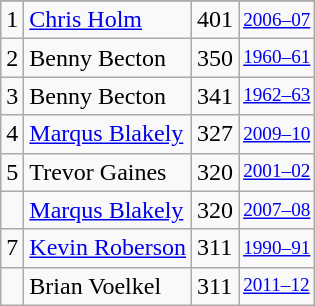<table class="wikitable">
<tr>
</tr>
<tr>
<td>1</td>
<td><a href='#'>Chris Holm</a></td>
<td>401</td>
<td style="font-size:80%;"><a href='#'>2006–07</a></td>
</tr>
<tr>
<td>2</td>
<td>Benny Becton</td>
<td>350</td>
<td style="font-size:80%;"><a href='#'>1960–61</a></td>
</tr>
<tr>
<td>3</td>
<td>Benny Becton</td>
<td>341</td>
<td style="font-size:80%;"><a href='#'>1962–63</a></td>
</tr>
<tr>
<td>4</td>
<td><a href='#'>Marqus Blakely</a></td>
<td>327</td>
<td style="font-size:80%;"><a href='#'>2009–10</a></td>
</tr>
<tr>
<td>5</td>
<td>Trevor Gaines</td>
<td>320</td>
<td style="font-size:80%;"><a href='#'>2001–02</a></td>
</tr>
<tr>
<td></td>
<td><a href='#'>Marqus Blakely</a></td>
<td>320</td>
<td style="font-size:80%;"><a href='#'>2007–08</a></td>
</tr>
<tr>
<td>7</td>
<td><a href='#'>Kevin Roberson</a></td>
<td>311</td>
<td style="font-size:80%;"><a href='#'>1990–91</a></td>
</tr>
<tr>
<td></td>
<td>Brian Voelkel</td>
<td>311</td>
<td style="font-size:80%;"><a href='#'>2011–12</a></td>
</tr>
</table>
